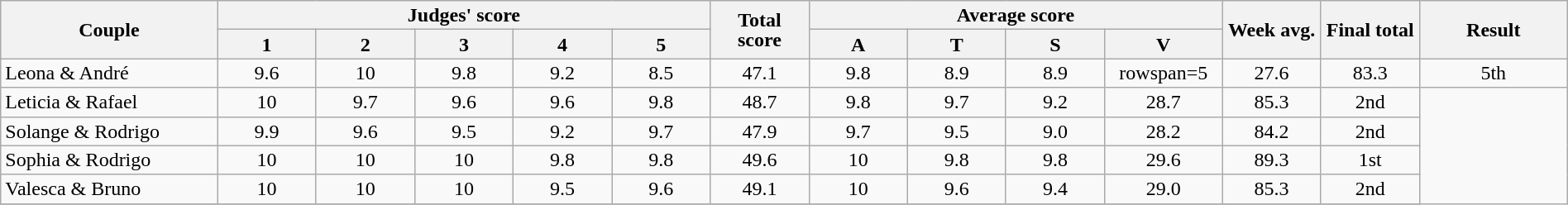<table class="wikitable" style="font-size:100%; line-height:16px; text-align:center" width="100%">
<tr>
<th rowspan=2 style="width:11.0%;">Couple</th>
<th colspan=5 style="width:25.0%;">Judges' score</th>
<th rowspan=2 style="width:05.0%;">Total score</th>
<th colspan=4 style="width:20.0%;">Average score</th>
<th rowspan=2 style="width:05.0%;">Week avg.</th>
<th rowspan=2 style="width:05.0%;">Final total</th>
<th rowspan=2 style="width:07.5%;">Result</th>
</tr>
<tr>
<th style="width:05.0%;">1</th>
<th style="width:05.0%;">2</th>
<th style="width:05.0%;">3</th>
<th style="width:05.0%;">4</th>
<th style="width:05.0%;">5</th>
<th style="width:05.0%;">A</th>
<th style="width:05.0%;">T</th>
<th style="width:05.0%;">S</th>
<th style="width:05.0%;">V</th>
</tr>
<tr>
<td align="left">Leona & André</td>
<td>9.6</td>
<td>10</td>
<td>9.8</td>
<td>9.2</td>
<td>8.5</td>
<td>47.1</td>
<td>9.8</td>
<td>8.9</td>
<td>8.9</td>
<td>rowspan=5 </td>
<td>27.6</td>
<td>83.3</td>
<td>5th</td>
</tr>
<tr>
<td align="left">Leticia & Rafael</td>
<td>10</td>
<td>9.7</td>
<td>9.6</td>
<td>9.6</td>
<td>9.8</td>
<td>48.7</td>
<td>9.8</td>
<td>9.7</td>
<td>9.2</td>
<td>28.7</td>
<td>85.3</td>
<td>2nd</td>
</tr>
<tr>
<td align="left">Solange & Rodrigo</td>
<td>9.9</td>
<td>9.6</td>
<td>9.5</td>
<td>9.2</td>
<td>9.7</td>
<td>47.9</td>
<td>9.7</td>
<td>9.5</td>
<td>9.0</td>
<td>28.2</td>
<td>84.2</td>
<td>2nd</td>
</tr>
<tr>
<td align="left">Sophia & Rodrigo</td>
<td>10</td>
<td>10</td>
<td>10</td>
<td>9.8</td>
<td>9.8</td>
<td>49.6</td>
<td>10</td>
<td>9.8</td>
<td>9.8</td>
<td>29.6</td>
<td>89.3</td>
<td>1st</td>
</tr>
<tr>
<td align="left">Valesca & Bruno</td>
<td>10</td>
<td>10</td>
<td>10</td>
<td>9.5</td>
<td>9.6</td>
<td>49.1</td>
<td>10</td>
<td>9.6</td>
<td>9.4</td>
<td>29.0</td>
<td>85.3</td>
<td>2nd</td>
</tr>
<tr>
</tr>
</table>
